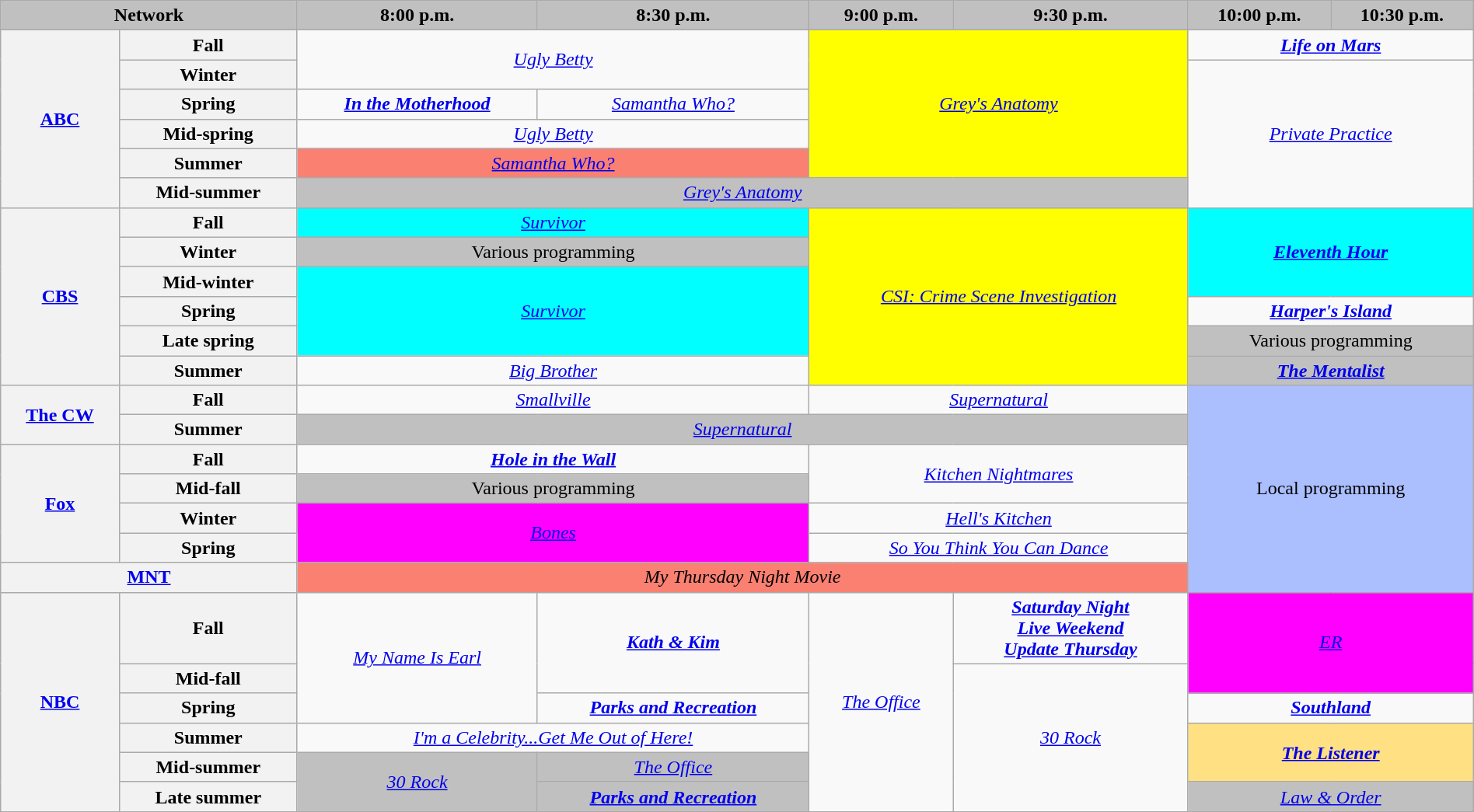<table class="wikitable" style="width:100%;margin-right:0;text-align:center">
<tr>
<th colspan="2" style="background-color:#C0C0C0;text-align;center">Network</th>
<th style="background-color:#C0C0C0;text-align;center">8:00 p.m.</th>
<th style="background-color:#C0C0C0;text-align;center">8:30 p.m.</th>
<th style="background-color:#C0C0C0;text-align:center">9:00 p.m.</th>
<th style="background-color:#C0C0C0;text-align:center">9:30 p.m.</th>
<th style="background-color:#C0C0C0;text-align;center">10:00 p.m.</th>
<th style="background-color:#C0C0C0;text-align;center">10:30 p.m.</th>
</tr>
<tr>
<th rowspan="6"><a href='#'>ABC</a></th>
<th>Fall</th>
<td colspan="2" rowspan="2"><em><a href='#'>Ugly Betty</a></em></td>
<td style="background:#FFFF00;" colspan="2" rowspan="5"><em><a href='#'>Grey's Anatomy</a></em> </td>
<td colspan="2"><strong><em><a href='#'>Life on Mars</a></em></strong></td>
</tr>
<tr>
<th>Winter</th>
<td colspan="2" rowspan="5"><em><a href='#'>Private Practice</a></em></td>
</tr>
<tr>
<th>Spring</th>
<td><strong><em><a href='#'>In the Motherhood</a></em></strong></td>
<td><em><a href='#'>Samantha Who?</a></em></td>
</tr>
<tr>
<th>Mid-spring</th>
<td colspan="2"><em><a href='#'>Ugly Betty</a></em></td>
</tr>
<tr>
<th>Summer</th>
<td colspan="2" style="background:#FA8072;"><em><a href='#'>Samantha Who?</a></em></td>
</tr>
<tr>
<th>Mid-summer</th>
<td colspan="4" style="background:#C0C0C0;"><em><a href='#'>Grey's Anatomy</a></em> </td>
</tr>
<tr>
<th rowspan="6"><a href='#'>CBS</a></th>
<th>Fall</th>
<td style="background:#00FFFF;" colspan="2"><em><a href='#'>Survivor</a></em> </td>
<td style="background:#FFFF00;" colspan="2" rowspan="6"><em><a href='#'>CSI: Crime Scene Investigation</a></em> </td>
<td style="background:#00FFFF;" colspan="2" rowspan="3"><strong><em><a href='#'>Eleventh Hour</a></em></strong> </td>
</tr>
<tr>
<th>Winter</th>
<td colspan="2" style="background:#C0C0C0;">Various programming</td>
</tr>
<tr>
<th>Mid-winter</th>
<td style="background:#00FFFF;" colspan="2" rowspan="3"><em><a href='#'>Survivor</a></em> </td>
</tr>
<tr>
<th>Spring</th>
<td colspan="2"><strong><em><a href='#'>Harper's Island</a></em></strong></td>
</tr>
<tr>
<th>Late spring</th>
<td colspan="2" style="background:#C0C0C0;">Various programming</td>
</tr>
<tr>
<th>Summer</th>
<td colspan="2"><em><a href='#'>Big Brother</a></em></td>
<td colspan="2" style="background:#C0C0C0;"><strong><em><a href='#'>The Mentalist</a></em></strong> </td>
</tr>
<tr>
<th rowspan="2"><a href='#'>The CW</a></th>
<th>Fall</th>
<td colspan="2"><em><a href='#'>Smallville</a></em></td>
<td colspan="2"><em><a href='#'>Supernatural</a></em></td>
<td style="background:#abbfff;" colspan="2" rowspan="7">Local programming</td>
</tr>
<tr>
<th>Summer</th>
<td colspan="4" style="background:#C0C0C0;"><em><a href='#'>Supernatural</a></em> </td>
</tr>
<tr>
<th rowspan="4"><a href='#'>Fox</a></th>
<th>Fall</th>
<td colspan="2"><strong><em><a href='#'>Hole in the Wall</a></em></strong></td>
<td colspan="2" rowspan="2"><em><a href='#'>Kitchen Nightmares</a></em></td>
</tr>
<tr>
<th>Mid-fall</th>
<td colspan="2" style="background:#C0C0C0;">Various programming</td>
</tr>
<tr>
<th>Winter</th>
<td style="background:#FF00FF;" colspan="2" rowspan="2"><em><a href='#'>Bones</a></em> </td>
<td colspan="2"><em><a href='#'>Hell's Kitchen</a></em></td>
</tr>
<tr>
<th>Spring</th>
<td colspan="2"><em><a href='#'>So You Think You Can Dance</a></em></td>
</tr>
<tr>
<th colspan="2"><a href='#'>MNT</a></th>
<td colspan="4" style="background:#FA8072;"><em>My Thursday Night Movie</em></td>
</tr>
<tr>
<th rowspan="6"><a href='#'>NBC</a></th>
<th>Fall</th>
<td rowspan="3"><em><a href='#'>My Name Is Earl</a></em></td>
<td rowspan="2"><strong><em><a href='#'>Kath & Kim</a></em></strong></td>
<td rowspan="6"><em><a href='#'>The Office</a></em></td>
<td><strong><em><a href='#'>Saturday Night<br>Live Weekend<br>Update Thursday</a></em></strong></td>
<td style="background:#FF00FF;" rowspan="2" colspan="2"><em><a href='#'>ER</a></em> </td>
</tr>
<tr>
<th>Mid-fall</th>
<td rowspan="5"><em><a href='#'>30 Rock</a></em></td>
</tr>
<tr>
<th>Spring</th>
<td><strong><em><a href='#'>Parks and Recreation</a></em></strong></td>
<td colspan="2"><strong><em><a href='#'>Southland</a></em></strong></td>
</tr>
<tr>
<th>Summer</th>
<td colspan="2"><em><a href='#'>I'm a Celebrity...Get Me Out of Here!</a></em></td>
<td rowspan="2" colspan="2" style="background:#FFE082;"><strong><em><a href='#'>The Listener</a></em></strong></td>
</tr>
<tr>
<th>Mid-summer</th>
<td rowspan="2" style="background:#C0C0C0;"><em><a href='#'>30 Rock</a></em> </td>
<td style="background:#C0C0C0;"><em><a href='#'>The Office</a></em> </td>
</tr>
<tr>
<th>Late summer</th>
<td style="background:#C0C0C0;"><strong><em><a href='#'>Parks and Recreation</a></em></strong> </td>
<td colspan="2" style="background:#C0C0C0;"><em><a href='#'>Law & Order</a></em> </td>
</tr>
</table>
